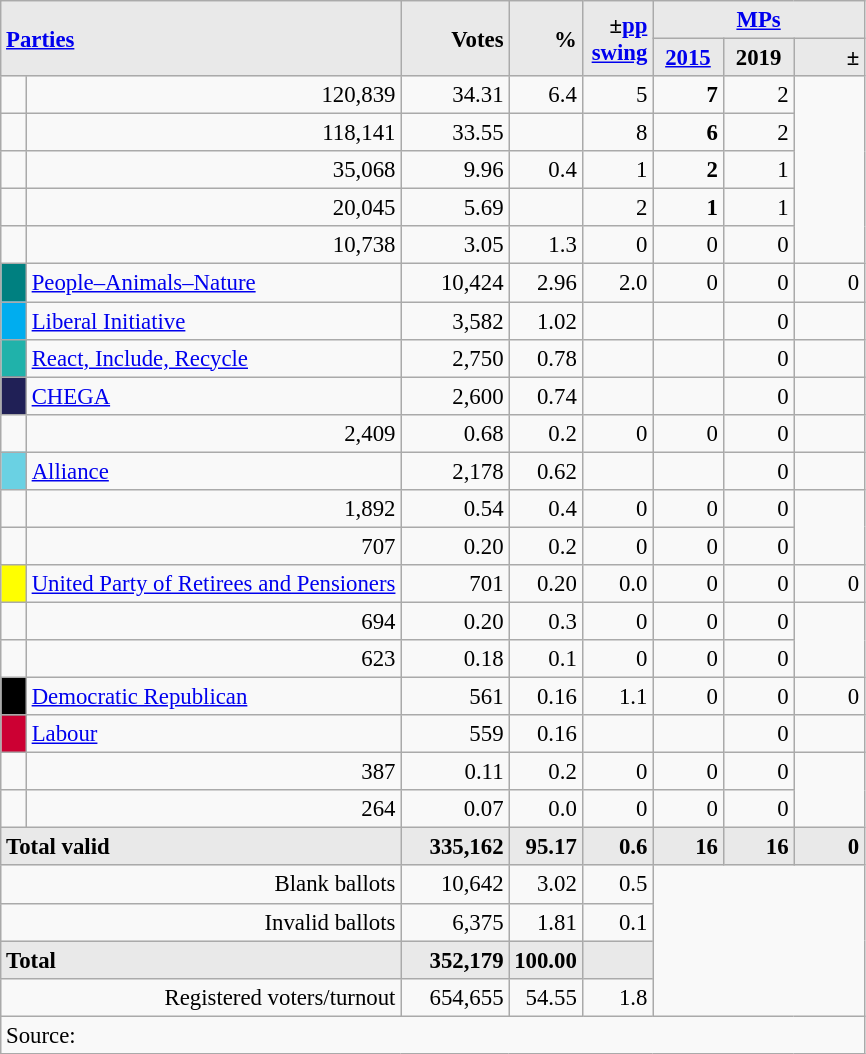<table class="wikitable" style="text-align:right; font-size:95%;">
<tr>
<th rowspan="2" colspan="2" style="background:#e9e9e9; text-align:left;" alignleft><a href='#'>Parties</a></th>
<th rowspan="2" style="background:#e9e9e9; text-align:right;">Votes</th>
<th rowspan="2" style="background:#e9e9e9; text-align:right;">%</th>
<th rowspan="2" style="background:#e9e9e9; text-align:right;">±<a href='#'>pp</a> <a href='#'>swing</a></th>
<th colspan="3" style="background:#e9e9e9; text-align:center;"><a href='#'>MPs</a></th>
</tr>
<tr style="background-color:#E9E9E9">
<th style="background-color:#E9E9E9;text-align:center;"><a href='#'>2015</a></th>
<th style="background-color:#E9E9E9;text-align:center;">2019</th>
<th style="background:#e9e9e9; text-align:right;">±</th>
</tr>
<tr>
<td></td>
<td>120,839</td>
<td>34.31</td>
<td>6.4</td>
<td>5</td>
<td><strong>7</strong></td>
<td>2</td>
</tr>
<tr>
<td></td>
<td>118,141</td>
<td>33.55</td>
<td></td>
<td>8</td>
<td><strong>6</strong></td>
<td>2</td>
</tr>
<tr>
<td></td>
<td>35,068</td>
<td>9.96</td>
<td>0.4</td>
<td>1</td>
<td><strong>2</strong></td>
<td>1</td>
</tr>
<tr>
<td></td>
<td>20,045</td>
<td>5.69</td>
<td></td>
<td>2</td>
<td><strong>1</strong></td>
<td>1</td>
</tr>
<tr>
<td></td>
<td>10,738</td>
<td>3.05</td>
<td>1.3</td>
<td>0</td>
<td>0</td>
<td>0</td>
</tr>
<tr>
<td style="width: 10px" bgcolor="teal" align="center"></td>
<td align="left"><a href='#'>People–Animals–Nature</a></td>
<td>10,424</td>
<td>2.96</td>
<td>2.0</td>
<td>0</td>
<td>0</td>
<td>0</td>
</tr>
<tr>
<td style="width: 10px" bgcolor="#00ADEF" align="center"></td>
<td align="left"><a href='#'>Liberal Initiative</a></td>
<td>3,582</td>
<td>1.02</td>
<td></td>
<td></td>
<td>0</td>
<td></td>
</tr>
<tr>
<td style="width: 10px" bgcolor=LightSeaGreen align="center"></td>
<td align=left><a href='#'>React, Include, Recycle</a></td>
<td>2,750</td>
<td>0.78</td>
<td></td>
<td></td>
<td>0</td>
<td></td>
</tr>
<tr>
<td style="width: 10px" bgcolor="#202056" align="center"></td>
<td align="left"><a href='#'>CHEGA</a></td>
<td>2,600</td>
<td>0.74</td>
<td></td>
<td></td>
<td>0</td>
<td></td>
</tr>
<tr>
<td></td>
<td>2,409</td>
<td>0.68</td>
<td>0.2</td>
<td>0</td>
<td>0</td>
<td>0</td>
</tr>
<tr>
<td style="width: 10px" bgcolor="#6AD1E3" align="center"></td>
<td align="left"><a href='#'>Alliance</a></td>
<td>2,178</td>
<td>0.62</td>
<td></td>
<td></td>
<td>0</td>
<td></td>
</tr>
<tr>
<td></td>
<td>1,892</td>
<td>0.54</td>
<td>0.4</td>
<td>0</td>
<td>0</td>
<td>0</td>
</tr>
<tr>
<td></td>
<td>707</td>
<td>0.20</td>
<td>0.2</td>
<td>0</td>
<td>0</td>
<td>0</td>
</tr>
<tr>
<td style="width: 10px" bgcolor=yellow align="center"></td>
<td align=left><a href='#'>United Party of Retirees and Pensioners</a></td>
<td>701</td>
<td>0.20</td>
<td>0.0</td>
<td>0</td>
<td>0</td>
<td>0</td>
</tr>
<tr>
<td></td>
<td>694</td>
<td>0.20</td>
<td>0.3</td>
<td>0</td>
<td>0</td>
<td>0</td>
</tr>
<tr>
<td></td>
<td>623</td>
<td>0.18</td>
<td>0.1</td>
<td>0</td>
<td>0</td>
<td>0</td>
</tr>
<tr>
<td style="width: 10px" bgcolor=black align="center"></td>
<td align=left><a href='#'>Democratic Republican</a></td>
<td>561</td>
<td>0.16</td>
<td>1.1</td>
<td>0</td>
<td>0</td>
<td>0</td>
</tr>
<tr>
<td style="width: 10px" bgcolor=#CC0033 align="center"></td>
<td align=left><a href='#'>Labour</a></td>
<td>559</td>
<td>0.16</td>
<td></td>
<td></td>
<td>0</td>
<td></td>
</tr>
<tr>
<td></td>
<td>387</td>
<td>0.11</td>
<td>0.2</td>
<td>0</td>
<td>0</td>
<td>0</td>
</tr>
<tr>
<td></td>
<td>264</td>
<td>0.07</td>
<td>0.0</td>
<td>0</td>
<td>0</td>
<td>0</td>
</tr>
<tr>
<td colspan=2 align=left style="background-color:#E9E9E9"><strong>Total valid</strong></td>
<td width="65" align="right" style="background-color:#E9E9E9"><strong>335,162</strong></td>
<td width="40" align="right" style="background-color:#E9E9E9"><strong>95.17</strong></td>
<td width="40" align="right" style="background-color:#E9E9E9"><strong>0.6</strong></td>
<td width="40" align="right" style="background-color:#E9E9E9"><strong>16</strong></td>
<td width="40" align="right" style="background-color:#E9E9E9"><strong>16</strong></td>
<td width="40" align="right" style="background-color:#E9E9E9"><strong>0</strong></td>
</tr>
<tr>
<td colspan=2>Blank ballots</td>
<td>10,642</td>
<td>3.02</td>
<td>0.5</td>
<td colspan=4 rowspan=4></td>
</tr>
<tr>
<td colspan=2>Invalid ballots</td>
<td>6,375</td>
<td>1.81</td>
<td>0.1</td>
</tr>
<tr>
<td colspan=2 width="259" align=left style="background-color:#E9E9E9"><strong>Total</strong></td>
<td width="50" align="right" style="background-color:#E9E9E9"><strong>352,179</strong></td>
<td width="40" align="right" style="background-color:#E9E9E9"><strong>100.00</strong></td>
<td width="40" align="right" style="background-color:#E9E9E9"></td>
</tr>
<tr>
<td colspan=2>Registered voters/turnout</td>
<td>654,655</td>
<td>54.55</td>
<td>1.8</td>
</tr>
<tr>
<td colspan=11 align=left>Source: </td>
</tr>
</table>
